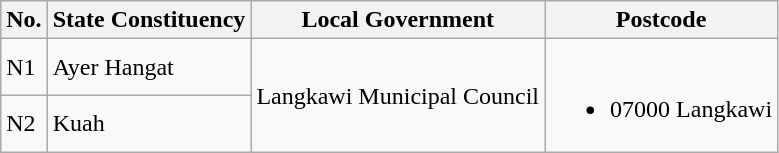<table class="wikitable">
<tr>
<th>No.</th>
<th>State Constituency</th>
<th>Local Government</th>
<th>Postcode</th>
</tr>
<tr>
<td>N1</td>
<td>Ayer Hangat</td>
<td rowspan="2">Langkawi Municipal Council</td>
<td rowspan="2"><br><ul><li>07000 Langkawi</li></ul></td>
</tr>
<tr>
<td>N2</td>
<td>Kuah</td>
</tr>
</table>
